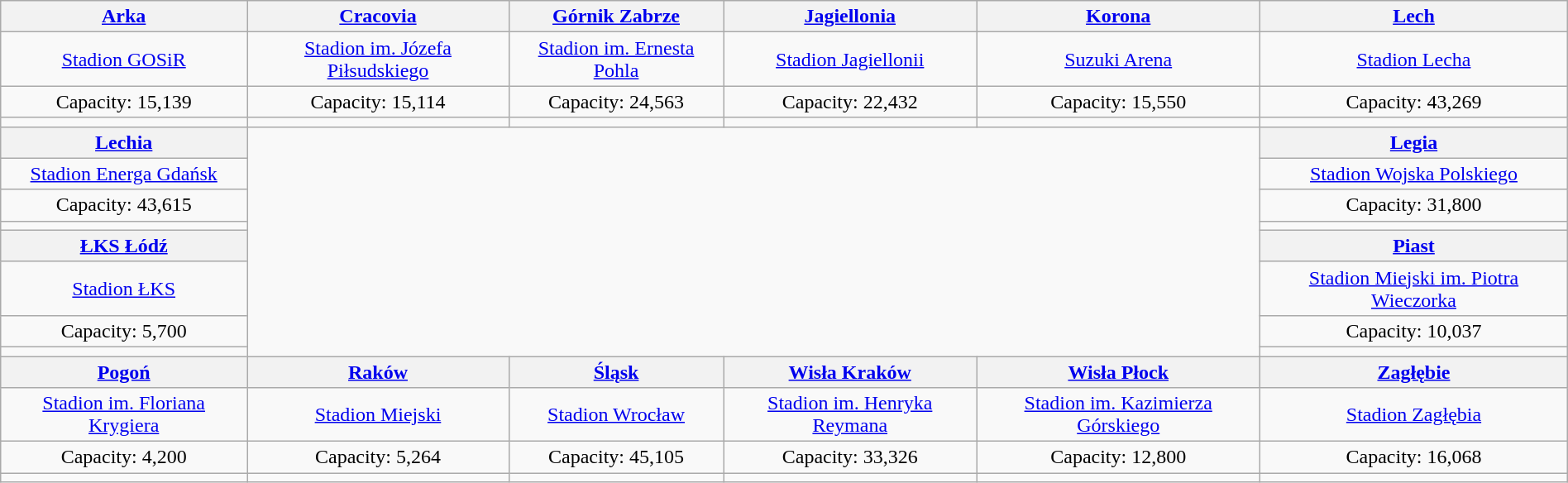<table class="wikitable" style="text-align:center;margin:1em auto;">
<tr>
<th><a href='#'>Arka</a></th>
<th><a href='#'>Cracovia</a></th>
<th><a href='#'>Górnik Zabrze</a></th>
<th><a href='#'>Jagiellonia</a></th>
<th><a href='#'>Korona</a></th>
<th><a href='#'>Lech</a></th>
</tr>
<tr>
<td><a href='#'>Stadion GOSiR</a></td>
<td><a href='#'>Stadion im. Józefa Piłsudskiego</a></td>
<td><a href='#'>Stadion im. Ernesta Pohla</a></td>
<td><a href='#'>Stadion Jagiellonii</a></td>
<td><a href='#'>Suzuki Arena</a></td>
<td><a href='#'>Stadion Lecha</a></td>
</tr>
<tr>
<td>Capacity: 15,139</td>
<td>Capacity: 15,114</td>
<td>Capacity: 24,563</td>
<td>Capacity: 22,432</td>
<td>Capacity: 15,550</td>
<td>Capacity: 43,269</td>
</tr>
<tr>
<td></td>
<td></td>
<td></td>
<td></td>
<td></td>
<td></td>
</tr>
<tr>
<th><a href='#'>Lechia</a></th>
<td rowspan="8" colspan="4"><br></td>
<th><a href='#'>Legia</a></th>
</tr>
<tr>
<td><a href='#'>Stadion Energa Gdańsk</a></td>
<td><a href='#'>Stadion Wojska Polskiego</a></td>
</tr>
<tr>
<td>Capacity: 43,615</td>
<td>Capacity: 31,800</td>
</tr>
<tr>
<td></td>
<td></td>
</tr>
<tr>
<th><a href='#'>ŁKS Łódź</a></th>
<th><a href='#'>Piast</a></th>
</tr>
<tr>
<td><a href='#'>Stadion ŁKS</a></td>
<td><a href='#'>Stadion Miejski im. Piotra Wieczorka</a></td>
</tr>
<tr>
<td>Capacity: 5,700</td>
<td>Capacity: 10,037</td>
</tr>
<tr>
<td></td>
<td></td>
</tr>
<tr>
<th><a href='#'>Pogoń</a></th>
<th><a href='#'>Raków</a></th>
<th><a href='#'>Śląsk</a></th>
<th><a href='#'>Wisła Kraków</a></th>
<th><a href='#'>Wisła Płock</a></th>
<th><a href='#'>Zagłębie</a></th>
</tr>
<tr>
<td><a href='#'>Stadion im. Floriana Krygiera</a></td>
<td><a href='#'>Stadion Miejski</a></td>
<td><a href='#'>Stadion Wrocław</a></td>
<td><a href='#'>Stadion im. Henryka Reymana</a></td>
<td><a href='#'>Stadion im. Kazimierza Górskiego</a></td>
<td><a href='#'>Stadion Zagłębia</a></td>
</tr>
<tr>
<td>Capacity: 4,200</td>
<td>Capacity: 5,264</td>
<td>Capacity: 45,105</td>
<td>Capacity: 33,326</td>
<td>Capacity: 12,800</td>
<td>Capacity: 16,068</td>
</tr>
<tr>
<td></td>
<td></td>
<td></td>
<td></td>
<td></td>
<td></td>
</tr>
</table>
